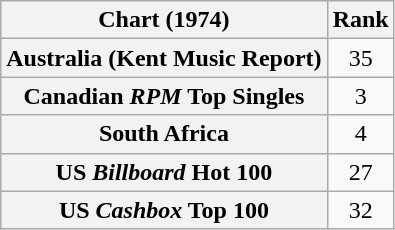<table class="wikitable sortable plainrowheaders">
<tr>
<th>Chart (1974)</th>
<th>Rank</th>
</tr>
<tr>
<th scope="row">Australia (Kent Music Report)</th>
<td style="text-align:center;">35</td>
</tr>
<tr>
<th scope="row">Canadian <em>RPM</em> Top Singles</th>
<td style="text-align:center;">3</td>
</tr>
<tr>
<th scope="row">South Africa</th>
<td align="center">4</td>
</tr>
<tr>
<th scope="row">US <em>Billboard</em> Hot 100</th>
<td style="text-align:center;">27</td>
</tr>
<tr>
<th scope="row">US <em>Cashbox</em> Top 100</th>
<td style="text-align:center;">32</td>
</tr>
</table>
